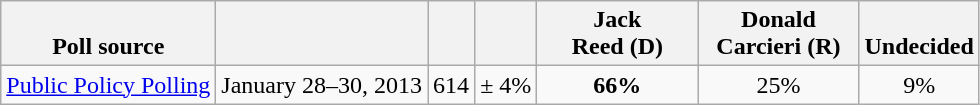<table class="wikitable" style="text-align:center">
<tr valign= bottom>
<th>Poll source</th>
<th></th>
<th></th>
<th></th>
<th style="width:100px;">Jack<br>Reed (D)</th>
<th style="width:100px;">Donald<br>Carcieri (R)</th>
<th>Undecided</th>
</tr>
<tr>
<td align=left><a href='#'>Public Policy Polling</a></td>
<td>January 28–30, 2013</td>
<td>614</td>
<td>± 4%</td>
<td><strong>66%</strong></td>
<td>25%</td>
<td>9%</td>
</tr>
</table>
